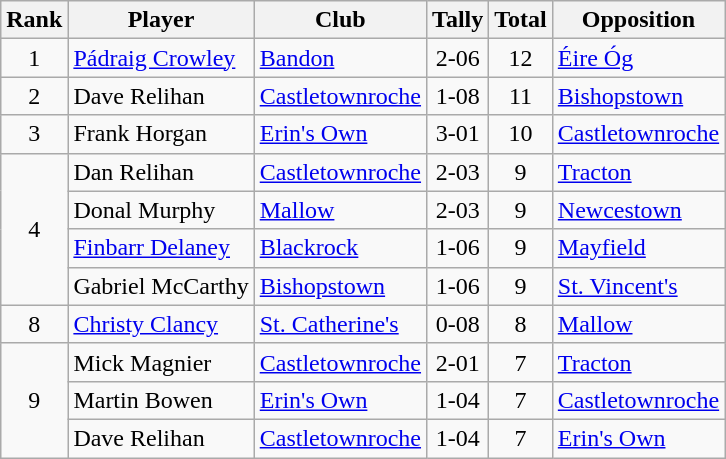<table class="wikitable">
<tr>
<th>Rank</th>
<th>Player</th>
<th>Club</th>
<th>Tally</th>
<th>Total</th>
<th>Opposition</th>
</tr>
<tr>
<td rowspan="1" style="text-align:center;">1</td>
<td><a href='#'>Pádraig Crowley</a></td>
<td><a href='#'>Bandon</a></td>
<td align=center>2-06</td>
<td align=center>12</td>
<td><a href='#'>Éire Óg</a></td>
</tr>
<tr>
<td rowspan="1" style="text-align:center;">2</td>
<td>Dave Relihan</td>
<td><a href='#'>Castletownroche</a></td>
<td align=center>1-08</td>
<td align=center>11</td>
<td><a href='#'>Bishopstown</a></td>
</tr>
<tr>
<td rowspan="1" style="text-align:center;">3</td>
<td>Frank Horgan</td>
<td><a href='#'>Erin's Own</a></td>
<td align=center>3-01</td>
<td align=center>10</td>
<td><a href='#'>Castletownroche</a></td>
</tr>
<tr>
<td rowspan="4" style="text-align:center;">4</td>
<td>Dan Relihan</td>
<td><a href='#'>Castletownroche</a></td>
<td align=center>2-03</td>
<td align=center>9</td>
<td><a href='#'>Tracton</a></td>
</tr>
<tr>
<td>Donal Murphy</td>
<td><a href='#'>Mallow</a></td>
<td align=center>2-03</td>
<td align=center>9</td>
<td><a href='#'>Newcestown</a></td>
</tr>
<tr>
<td><a href='#'>Finbarr Delaney</a></td>
<td><a href='#'>Blackrock</a></td>
<td align=center>1-06</td>
<td align=center>9</td>
<td><a href='#'>Mayfield</a></td>
</tr>
<tr>
<td>Gabriel McCarthy</td>
<td><a href='#'>Bishopstown</a></td>
<td align=center>1-06</td>
<td align=center>9</td>
<td><a href='#'>St. Vincent's</a></td>
</tr>
<tr>
<td rowspan="1" style="text-align:center;">8</td>
<td><a href='#'>Christy Clancy</a></td>
<td><a href='#'>St. Catherine's</a></td>
<td align=center>0-08</td>
<td align=center>8</td>
<td><a href='#'>Mallow</a></td>
</tr>
<tr>
<td rowspan="3" style="text-align:center;">9</td>
<td>Mick Magnier</td>
<td><a href='#'>Castletownroche</a></td>
<td align=center>2-01</td>
<td align=center>7</td>
<td><a href='#'>Tracton</a></td>
</tr>
<tr>
<td>Martin Bowen</td>
<td><a href='#'>Erin's Own</a></td>
<td align=center>1-04</td>
<td align=center>7</td>
<td><a href='#'>Castletownroche</a></td>
</tr>
<tr>
<td>Dave Relihan</td>
<td><a href='#'>Castletownroche</a></td>
<td align=center>1-04</td>
<td align=center>7</td>
<td><a href='#'>Erin's Own</a></td>
</tr>
</table>
